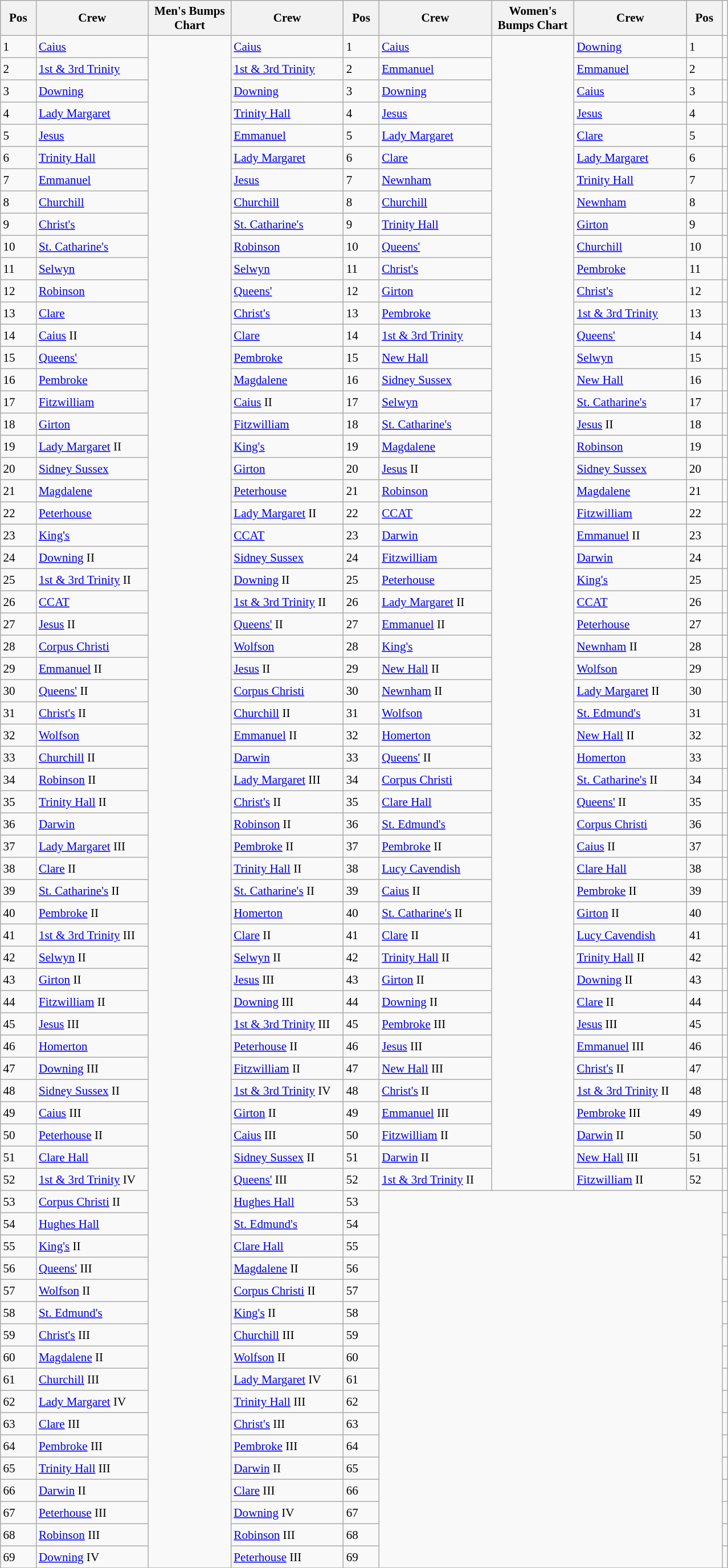<table class="wikitable" style="font-size:88%; white-space:nowrap; margin:0.5em auto">
<tr style="white-space:normal">
<th width=35>Pos</th>
<th width=125>Crew</th>
<th width=90>Men's Bumps Chart</th>
<th width=125>Crew</th>
<th width=35>Pos</th>
<th width=125>Crew</th>
<th width=90>Women's Bumps Chart</th>
<th width=125>Crew</th>
<th width=35>Pos</th>
</tr>
<tr style="height:26px">
<td>1</td>
<td><a href='#'>Caius</a></td>
<td rowspan="69"><br></td>
<td><a href='#'>Caius</a></td>
<td>1</td>
<td><a href='#'>Caius</a></td>
<td rowspan="52"><br></td>
<td><a href='#'>Downing</a></td>
<td>1</td>
<td></td>
</tr>
<tr style="height:26px">
<td>2</td>
<td><a href='#'>1st & 3rd Trinity</a></td>
<td><a href='#'>1st & 3rd Trinity</a></td>
<td>2</td>
<td><a href='#'>Emmanuel</a></td>
<td><a href='#'>Emmanuel</a></td>
<td>2</td>
<td></td>
</tr>
<tr style="height:26px">
<td>3</td>
<td><a href='#'>Downing</a></td>
<td><a href='#'>Downing</a></td>
<td>3</td>
<td><a href='#'>Downing</a></td>
<td><a href='#'>Caius</a></td>
<td>3</td>
<td></td>
</tr>
<tr style="height:26px">
<td>4</td>
<td><a href='#'>Lady Margaret</a></td>
<td><a href='#'>Trinity Hall</a></td>
<td>4</td>
<td><a href='#'>Jesus</a></td>
<td><a href='#'>Jesus</a></td>
<td>4</td>
<td></td>
</tr>
<tr style="height:26px">
<td>5</td>
<td><a href='#'>Jesus</a></td>
<td><a href='#'>Emmanuel</a></td>
<td>5</td>
<td><a href='#'>Lady Margaret</a></td>
<td><a href='#'>Clare</a></td>
<td>5</td>
<td></td>
</tr>
<tr style="height:26px">
<td>6</td>
<td><a href='#'>Trinity Hall</a></td>
<td><a href='#'>Lady Margaret</a></td>
<td>6</td>
<td><a href='#'>Clare</a></td>
<td><a href='#'>Lady Margaret</a></td>
<td>6</td>
<td></td>
</tr>
<tr style="height:26px">
<td>7</td>
<td><a href='#'>Emmanuel</a></td>
<td><a href='#'>Jesus</a></td>
<td>7</td>
<td><a href='#'>Newnham</a></td>
<td><a href='#'>Trinity Hall</a></td>
<td>7</td>
<td></td>
</tr>
<tr style="height:26px">
<td>8</td>
<td><a href='#'>Churchill</a></td>
<td><a href='#'>Churchill</a></td>
<td>8</td>
<td><a href='#'>Churchill</a></td>
<td><a href='#'>Newnham</a></td>
<td>8</td>
<td></td>
</tr>
<tr style="height:26px">
<td>9</td>
<td><a href='#'>Christ's</a></td>
<td><a href='#'>St. Catharine's</a></td>
<td>9</td>
<td><a href='#'>Trinity Hall</a></td>
<td><a href='#'>Girton</a></td>
<td>9</td>
<td></td>
</tr>
<tr style="height:26px">
<td>10</td>
<td><a href='#'>St. Catharine's</a></td>
<td><a href='#'>Robinson</a></td>
<td>10</td>
<td><a href='#'>Queens'</a></td>
<td><a href='#'>Churchill</a></td>
<td>10</td>
<td></td>
</tr>
<tr style="height:26px">
<td>11</td>
<td><a href='#'>Selwyn</a></td>
<td><a href='#'>Selwyn</a></td>
<td>11</td>
<td><a href='#'>Christ's</a></td>
<td><a href='#'>Pembroke</a></td>
<td>11</td>
<td></td>
</tr>
<tr style="height:26px">
<td>12</td>
<td><a href='#'>Robinson</a></td>
<td><a href='#'>Queens'</a></td>
<td>12</td>
<td><a href='#'>Girton</a></td>
<td><a href='#'>Christ's</a></td>
<td>12</td>
<td></td>
</tr>
<tr style="height:26px">
<td>13</td>
<td><a href='#'>Clare</a></td>
<td><a href='#'>Christ's</a></td>
<td>13</td>
<td><a href='#'>Pembroke</a></td>
<td><a href='#'>1st & 3rd Trinity</a></td>
<td>13</td>
<td></td>
</tr>
<tr style="height:26px">
<td>14</td>
<td><a href='#'>Caius</a> II</td>
<td><a href='#'>Clare</a></td>
<td>14</td>
<td><a href='#'>1st & 3rd Trinity</a></td>
<td><a href='#'>Queens'</a></td>
<td>14</td>
<td></td>
</tr>
<tr style="height:26px">
<td>15</td>
<td><a href='#'>Queens'</a></td>
<td><a href='#'>Pembroke</a></td>
<td>15</td>
<td><a href='#'>New Hall</a></td>
<td><a href='#'>Selwyn</a></td>
<td>15</td>
<td></td>
</tr>
<tr style="height:26px">
<td>16</td>
<td><a href='#'>Pembroke</a></td>
<td><a href='#'>Magdalene</a></td>
<td>16</td>
<td><a href='#'>Sidney Sussex</a></td>
<td><a href='#'>New Hall</a></td>
<td>16</td>
<td></td>
</tr>
<tr style="height:26px">
<td>17</td>
<td><a href='#'>Fitzwilliam</a></td>
<td><a href='#'>Caius</a> II</td>
<td>17</td>
<td><a href='#'>Selwyn</a></td>
<td><a href='#'>St. Catharine's</a></td>
<td>17</td>
<td></td>
</tr>
<tr style="height:26px">
<td>18</td>
<td><a href='#'>Girton</a></td>
<td><a href='#'>Fitzwilliam</a></td>
<td>18</td>
<td><a href='#'>St. Catharine's</a></td>
<td><a href='#'>Jesus</a> II</td>
<td>18</td>
<td></td>
</tr>
<tr style="height:26px">
<td>19</td>
<td><a href='#'>Lady Margaret</a> II</td>
<td><a href='#'>King's</a></td>
<td>19</td>
<td><a href='#'>Magdalene</a></td>
<td><a href='#'>Robinson</a></td>
<td>19</td>
<td></td>
</tr>
<tr style="height:26px">
<td>20</td>
<td><a href='#'>Sidney Sussex</a></td>
<td><a href='#'>Girton</a></td>
<td>20</td>
<td><a href='#'>Jesus</a> II</td>
<td><a href='#'>Sidney Sussex</a></td>
<td>20</td>
<td></td>
</tr>
<tr style="height:26px">
<td>21</td>
<td><a href='#'>Magdalene</a></td>
<td><a href='#'>Peterhouse</a></td>
<td>21</td>
<td><a href='#'>Robinson</a></td>
<td><a href='#'>Magdalene</a></td>
<td>21</td>
<td></td>
</tr>
<tr style="height:26px">
<td>22</td>
<td><a href='#'>Peterhouse</a></td>
<td><a href='#'>Lady Margaret</a> II</td>
<td>22</td>
<td><a href='#'>CCAT</a></td>
<td><a href='#'>Fitzwilliam</a></td>
<td>22</td>
<td></td>
</tr>
<tr style="height:26px">
<td>23</td>
<td><a href='#'>King's</a></td>
<td><a href='#'>CCAT</a></td>
<td>23</td>
<td><a href='#'>Darwin</a></td>
<td><a href='#'>Emmanuel</a> II</td>
<td>23</td>
<td></td>
</tr>
<tr style="height:26px">
<td>24</td>
<td><a href='#'>Downing</a> II</td>
<td><a href='#'>Sidney Sussex</a></td>
<td>24</td>
<td><a href='#'>Fitzwilliam</a></td>
<td><a href='#'>Darwin</a></td>
<td>24</td>
<td></td>
</tr>
<tr style="height:26px">
<td>25</td>
<td><a href='#'>1st & 3rd Trinity</a> II</td>
<td><a href='#'>Downing</a> II</td>
<td>25</td>
<td><a href='#'>Peterhouse</a></td>
<td><a href='#'>King's</a></td>
<td>25</td>
<td></td>
</tr>
<tr style="height:26px">
<td>26</td>
<td><a href='#'>CCAT</a></td>
<td><a href='#'>1st & 3rd Trinity</a> II</td>
<td>26</td>
<td><a href='#'>Lady Margaret</a> II</td>
<td><a href='#'>CCAT</a></td>
<td>26</td>
<td></td>
</tr>
<tr style="height:26px">
<td>27</td>
<td><a href='#'>Jesus</a> II</td>
<td><a href='#'>Queens'</a> II</td>
<td>27</td>
<td><a href='#'>Emmanuel</a> II</td>
<td><a href='#'>Peterhouse</a></td>
<td>27</td>
<td></td>
</tr>
<tr style="height:26px">
<td>28</td>
<td><a href='#'>Corpus Christi</a></td>
<td><a href='#'>Wolfson</a></td>
<td>28</td>
<td><a href='#'>King's</a></td>
<td><a href='#'>Newnham</a> II</td>
<td>28</td>
<td></td>
</tr>
<tr style="height:26px">
<td>29</td>
<td><a href='#'>Emmanuel</a> II</td>
<td><a href='#'>Jesus</a> II</td>
<td>29</td>
<td><a href='#'>New Hall</a> II</td>
<td><a href='#'>Wolfson</a></td>
<td>29</td>
<td></td>
</tr>
<tr style="height:26px">
<td>30</td>
<td><a href='#'>Queens'</a> II</td>
<td><a href='#'>Corpus Christi</a></td>
<td>30</td>
<td><a href='#'>Newnham</a> II</td>
<td><a href='#'>Lady Margaret</a> II</td>
<td>30</td>
<td></td>
</tr>
<tr style="height:26px">
<td>31</td>
<td><a href='#'>Christ's</a> II</td>
<td><a href='#'>Churchill</a> II</td>
<td>31</td>
<td><a href='#'>Wolfson</a></td>
<td><a href='#'>St. Edmund's</a></td>
<td>31</td>
<td></td>
</tr>
<tr style="height:26px">
<td>32</td>
<td><a href='#'>Wolfson</a></td>
<td><a href='#'>Emmanuel</a> II</td>
<td>32</td>
<td><a href='#'>Homerton</a></td>
<td><a href='#'>New Hall</a> II</td>
<td>32</td>
<td></td>
</tr>
<tr style="height:26px">
<td>33</td>
<td><a href='#'>Churchill</a> II</td>
<td><a href='#'>Darwin</a></td>
<td>33</td>
<td><a href='#'>Queens'</a> II</td>
<td><a href='#'>Homerton</a></td>
<td>33</td>
<td></td>
</tr>
<tr style="height:26px">
<td>34</td>
<td><a href='#'>Robinson</a> II</td>
<td><a href='#'>Lady Margaret</a> III</td>
<td>34</td>
<td><a href='#'>Corpus Christi</a></td>
<td><a href='#'>St. Catharine's</a> II</td>
<td>34</td>
<td></td>
</tr>
<tr style="height:26px">
<td>35</td>
<td><a href='#'>Trinity Hall</a> II</td>
<td><a href='#'>Christ's</a> II</td>
<td>35</td>
<td><a href='#'>Clare Hall</a></td>
<td><a href='#'>Queens'</a> II</td>
<td>35</td>
<td></td>
</tr>
<tr style="height:26px">
<td>36</td>
<td><a href='#'>Darwin</a></td>
<td><a href='#'>Robinson</a> II</td>
<td>36</td>
<td><a href='#'>St. Edmund's</a></td>
<td><a href='#'>Corpus Christi</a></td>
<td>36</td>
<td></td>
</tr>
<tr style="height:26px">
<td>37</td>
<td><a href='#'>Lady Margaret</a> III</td>
<td><a href='#'>Pembroke</a> II</td>
<td>37</td>
<td><a href='#'>Pembroke</a> II</td>
<td><a href='#'>Caius</a> II</td>
<td>37</td>
<td></td>
</tr>
<tr style="height:26px">
<td>38</td>
<td><a href='#'>Clare</a> II</td>
<td><a href='#'>Trinity Hall</a> II</td>
<td>38</td>
<td><a href='#'>Lucy Cavendish</a></td>
<td><a href='#'>Clare Hall</a></td>
<td>38</td>
<td></td>
</tr>
<tr style="height:26px">
<td>39</td>
<td><a href='#'>St. Catharine's</a> II</td>
<td><a href='#'>St. Catharine's</a> II</td>
<td>39</td>
<td><a href='#'>Caius</a> II</td>
<td><a href='#'>Pembroke</a> II</td>
<td>39</td>
<td></td>
</tr>
<tr style="height:26px">
<td>40</td>
<td><a href='#'>Pembroke</a> II</td>
<td><a href='#'>Homerton</a></td>
<td>40</td>
<td><a href='#'>St. Catharine's</a> II</td>
<td><a href='#'>Girton</a> II</td>
<td>40</td>
<td></td>
</tr>
<tr style="height:26px">
<td>41</td>
<td><a href='#'>1st & 3rd Trinity</a> III</td>
<td><a href='#'>Clare</a> II</td>
<td>41</td>
<td><a href='#'>Clare</a> II</td>
<td><a href='#'>Lucy Cavendish</a></td>
<td>41</td>
<td></td>
</tr>
<tr style="height:26px">
<td>42</td>
<td><a href='#'>Selwyn</a> II</td>
<td><a href='#'>Selwyn</a> II</td>
<td>42</td>
<td><a href='#'>Trinity Hall</a> II</td>
<td><a href='#'>Trinity Hall</a> II</td>
<td>42</td>
<td></td>
</tr>
<tr style="height:26px">
<td>43</td>
<td><a href='#'>Girton</a> II</td>
<td><a href='#'>Jesus</a> III</td>
<td>43</td>
<td><a href='#'>Girton</a> II</td>
<td><a href='#'>Downing</a> II</td>
<td>43</td>
<td></td>
</tr>
<tr style="height:26px">
<td>44</td>
<td><a href='#'>Fitzwilliam</a> II</td>
<td><a href='#'>Downing</a> III</td>
<td>44</td>
<td><a href='#'>Downing</a> II</td>
<td><a href='#'>Clare</a> II</td>
<td>44</td>
<td></td>
</tr>
<tr style="height:26px">
<td>45</td>
<td><a href='#'>Jesus</a> III</td>
<td><a href='#'>1st & 3rd Trinity</a> III</td>
<td>45</td>
<td><a href='#'>Pembroke</a> III</td>
<td><a href='#'>Jesus</a> III</td>
<td>45</td>
<td></td>
</tr>
<tr style="height:26px">
<td>46</td>
<td><a href='#'>Homerton</a></td>
<td><a href='#'>Peterhouse</a> II</td>
<td>46</td>
<td><a href='#'>Jesus</a> III</td>
<td><a href='#'>Emmanuel</a> III</td>
<td>46</td>
<td></td>
</tr>
<tr style="height:26px">
<td>47</td>
<td><a href='#'>Downing</a> III</td>
<td><a href='#'>Fitzwilliam</a> II</td>
<td>47</td>
<td><a href='#'>New Hall</a> III</td>
<td><a href='#'>Christ's</a> II</td>
<td>47</td>
<td></td>
</tr>
<tr style="height:26px">
<td>48</td>
<td><a href='#'>Sidney Sussex</a> II</td>
<td><a href='#'>1st & 3rd Trinity</a> IV</td>
<td>48</td>
<td><a href='#'>Christ's</a> II</td>
<td><a href='#'>1st & 3rd Trinity</a> II</td>
<td>48</td>
<td></td>
</tr>
<tr style="height:26px">
<td>49</td>
<td><a href='#'>Caius</a> III</td>
<td><a href='#'>Girton</a> II</td>
<td>49</td>
<td><a href='#'>Emmanuel</a> III</td>
<td><a href='#'>Pembroke</a> III</td>
<td>49</td>
<td></td>
</tr>
<tr style="height:26px">
<td>50</td>
<td><a href='#'>Peterhouse</a> II</td>
<td><a href='#'>Caius</a> III</td>
<td>50</td>
<td><a href='#'>Fitzwilliam</a> II</td>
<td><a href='#'>Darwin</a> II</td>
<td>50</td>
<td></td>
</tr>
<tr style="height:26px">
<td>51</td>
<td><a href='#'>Clare Hall</a></td>
<td><a href='#'>Sidney Sussex</a> II</td>
<td>51</td>
<td><a href='#'>Darwin</a> II</td>
<td><a href='#'>New Hall</a> III</td>
<td>51</td>
<td></td>
</tr>
<tr style="height:26px">
<td>52</td>
<td><a href='#'>1st & 3rd Trinity</a> IV</td>
<td><a href='#'>Queens'</a> III</td>
<td>52</td>
<td><a href='#'>1st & 3rd Trinity</a> II</td>
<td><a href='#'>Fitzwilliam</a> II</td>
<td>52</td>
<td></td>
</tr>
<tr style="height:26px">
<td>53</td>
<td><a href='#'>Corpus Christi</a> II</td>
<td><a href='#'>Hughes Hall</a></td>
<td>53</td>
<td colspan="4" rowspan="17"> </td>
<td></td>
</tr>
<tr style="height:26px">
<td>54</td>
<td><a href='#'>Hughes Hall</a></td>
<td><a href='#'>St. Edmund's</a></td>
<td>54</td>
<td></td>
</tr>
<tr style="height:26px">
<td>55</td>
<td><a href='#'>King's</a> II</td>
<td><a href='#'>Clare Hall</a></td>
<td>55</td>
<td></td>
</tr>
<tr style="height:26px">
<td>56</td>
<td><a href='#'>Queens'</a> III</td>
<td><a href='#'>Magdalene</a> II</td>
<td>56</td>
<td></td>
</tr>
<tr style="height:26px">
<td>57</td>
<td><a href='#'>Wolfson</a> II</td>
<td><a href='#'>Corpus Christi</a> II</td>
<td>57</td>
<td></td>
</tr>
<tr style="height:26px">
<td>58</td>
<td><a href='#'>St. Edmund's</a></td>
<td><a href='#'>King's</a> II</td>
<td>58</td>
<td></td>
</tr>
<tr style="height:26px">
<td>59</td>
<td><a href='#'>Christ's</a> III</td>
<td><a href='#'>Churchill</a> III</td>
<td>59</td>
<td></td>
</tr>
<tr style="height:26px">
<td>60</td>
<td><a href='#'>Magdalene</a> II</td>
<td><a href='#'>Wolfson</a> II</td>
<td>60</td>
<td></td>
</tr>
<tr style="height:26px">
<td>61</td>
<td><a href='#'>Churchill</a> III</td>
<td><a href='#'>Lady Margaret</a> IV</td>
<td>61</td>
<td></td>
</tr>
<tr style="height:26px">
<td>62</td>
<td><a href='#'>Lady Margaret</a> IV</td>
<td><a href='#'>Trinity Hall</a> III</td>
<td>62</td>
<td></td>
</tr>
<tr style="height:26px">
<td>63</td>
<td><a href='#'>Clare</a> III</td>
<td><a href='#'>Christ's</a> III</td>
<td>63</td>
<td></td>
</tr>
<tr style="height:26px">
<td>64</td>
<td><a href='#'>Pembroke</a> III</td>
<td><a href='#'>Pembroke</a> III</td>
<td>64</td>
<td></td>
</tr>
<tr style="height:26px">
<td>65</td>
<td><a href='#'>Trinity Hall</a> III</td>
<td><a href='#'>Darwin</a> II</td>
<td>65</td>
<td></td>
</tr>
<tr style="height:26px">
<td>66</td>
<td><a href='#'>Darwin</a> II</td>
<td><a href='#'>Clare</a> III</td>
<td>66</td>
<td></td>
</tr>
<tr style="height:26px">
<td>67</td>
<td><a href='#'>Peterhouse</a> III</td>
<td><a href='#'>Downing</a> IV</td>
<td>67</td>
<td></td>
</tr>
<tr style="height:26px">
<td>68</td>
<td><a href='#'>Robinson</a> III</td>
<td><a href='#'>Robinson</a> III</td>
<td>68</td>
<td></td>
</tr>
<tr style="height:26px">
<td>69</td>
<td><a href='#'>Downing</a> IV</td>
<td><a href='#'>Peterhouse</a> III</td>
<td>69</td>
<td></td>
</tr>
<tr>
</tr>
</table>
